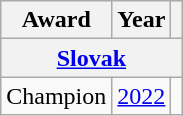<table class="wikitable">
<tr>
<th>Award</th>
<th>Year</th>
<th></th>
</tr>
<tr>
<th colspan="3"><a href='#'>Slovak</a></th>
</tr>
<tr>
<td>Champion</td>
<td><a href='#'>2022</a></td>
<td></td>
</tr>
</table>
